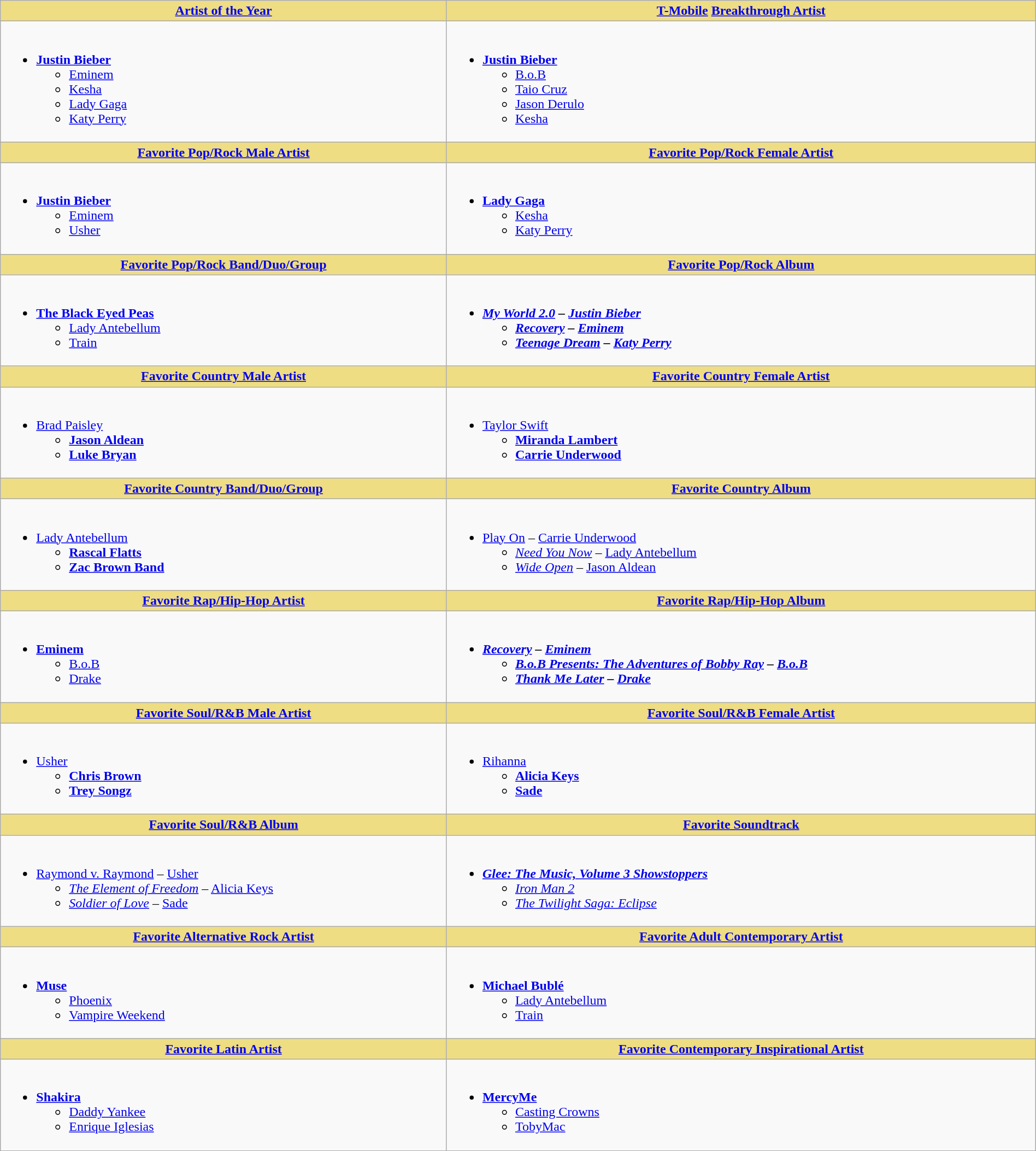<table class=wikitable width="100%">
<tr>
<th style="background:#eedd82; width="50%"><a href='#'>Artist of the Year</a></th>
<th style="background:#eedd82; width="50%"><a href='#'>T-Mobile</a> <a href='#'>Breakthrough Artist</a></th>
</tr>
<tr>
<td valign="top"><br><ul><li> <strong><a href='#'>Justin Bieber</a></strong><ul><li><a href='#'>Eminem</a></li><li><a href='#'>Kesha</a></li><li><a href='#'>Lady Gaga</a></li><li><a href='#'>Katy Perry</a></li></ul></li></ul></td>
<td valign="top"><br><ul><li> <strong><a href='#'>Justin Bieber</a></strong><ul><li><a href='#'>B.o.B</a></li><li><a href='#'>Taio Cruz</a></li><li><a href='#'>Jason Derulo</a></li><li><a href='#'>Kesha</a></li></ul></li></ul></td>
</tr>
<tr>
<th style="background:#eedd82; width="50%"><a href='#'>Favorite Pop/Rock Male Artist</a></th>
<th style="background:#eedd82; width="50%"><a href='#'>Favorite Pop/Rock Female Artist</a></th>
</tr>
<tr>
<td valign="top"><br><ul><li> <strong><a href='#'>Justin Bieber</a></strong><ul><li><a href='#'>Eminem</a></li><li><a href='#'>Usher</a></li></ul></li></ul></td>
<td valign="top"><br><ul><li> <strong><a href='#'>Lady Gaga</a></strong><ul><li><a href='#'>Kesha</a></li><li><a href='#'>Katy Perry</a></li></ul></li></ul></td>
</tr>
<tr>
<th style="background:#eedd82; width="50%"><a href='#'>Favorite Pop/Rock Band/Duo/Group</a></th>
<th style="background:#eedd82; width="50%"><a href='#'>Favorite Pop/Rock Album</a></th>
</tr>
<tr>
<td valign="top"><br><ul><li> <strong><a href='#'>The Black Eyed Peas</a></strong><ul><li><a href='#'>Lady Antebellum</a></li><li><a href='#'>Train</a></li></ul></li></ul></td>
<td valign="top"><br><ul><li> <strong><em><a href='#'>My World 2.0</a><em> – <a href='#'>Justin Bieber</a><strong><ul><li></em><a href='#'>Recovery</a><em> – <a href='#'>Eminem</a></li><li></em><a href='#'>Teenage Dream</a><em> – <a href='#'>Katy Perry</a></li></ul></li></ul></td>
</tr>
<tr>
<th style="background:#eedd82; width="50%"><a href='#'>Favorite Country Male Artist</a></th>
<th style="background:#eedd82; width="50%"><a href='#'>Favorite Country Female Artist</a></th>
</tr>
<tr>
<td valign="top"><br><ul><li> </strong><a href='#'>Brad Paisley</a><strong><ul><li><a href='#'>Jason Aldean</a></li><li><a href='#'>Luke Bryan</a></li></ul></li></ul></td>
<td valign="top"><br><ul><li> </strong><a href='#'>Taylor Swift</a><strong><ul><li><a href='#'>Miranda Lambert</a></li><li><a href='#'>Carrie Underwood</a></li></ul></li></ul></td>
</tr>
<tr>
<th style="background:#eedd82; width="50%"><a href='#'>Favorite Country Band/Duo/Group</a></th>
<th style="background:#eedd82; width="50%"><a href='#'>Favorite Country Album</a></th>
</tr>
<tr>
<td valign="top"><br><ul><li> </strong><a href='#'>Lady Antebellum</a><strong><ul><li><a href='#'>Rascal Flatts</a></li><li><a href='#'>Zac Brown Band</a></li></ul></li></ul></td>
<td valign="top"><br><ul><li> </em></strong><a href='#'>Play On</a></em> – <a href='#'>Carrie Underwood</a></strong><ul><li><em><a href='#'>Need You Now</a></em> – <a href='#'>Lady Antebellum</a></li><li><em><a href='#'>Wide Open</a></em> – <a href='#'>Jason Aldean</a></li></ul></li></ul></td>
</tr>
<tr>
<th style="background:#eedd82; width="50%"><a href='#'>Favorite Rap/Hip-Hop Artist</a></th>
<th style="background:#eedd82; width="50%"><a href='#'>Favorite Rap/Hip-Hop Album</a></th>
</tr>
<tr>
<td valign="top"><br><ul><li> <strong><a href='#'>Eminem</a></strong><ul><li><a href='#'>B.o.B</a></li><li><a href='#'>Drake</a></li></ul></li></ul></td>
<td valign="top"><br><ul><li> <strong><em><a href='#'>Recovery</a><em> – <a href='#'>Eminem</a><strong><ul><li></em><a href='#'>B.o.B Presents: The Adventures of Bobby Ray</a><em> – <a href='#'>B.o.B</a></li><li></em><a href='#'>Thank Me Later</a><em> – <a href='#'>Drake</a></li></ul></li></ul></td>
</tr>
<tr>
<th style="background:#eedd82; width="50%"><a href='#'>Favorite Soul/R&B Male Artist</a></th>
<th style="background:#eedd82; width="50%"><a href='#'>Favorite Soul/R&B Female Artist</a></th>
</tr>
<tr>
<td valign="top"><br><ul><li> </strong><a href='#'>Usher</a><strong><ul><li><a href='#'>Chris Brown</a></li><li><a href='#'>Trey Songz</a></li></ul></li></ul></td>
<td valign="top"><br><ul><li> </strong><a href='#'>Rihanna</a><strong><ul><li><a href='#'>Alicia Keys</a></li><li><a href='#'>Sade</a></li></ul></li></ul></td>
</tr>
<tr>
<th style="background:#eedd82; width="50%"><a href='#'>Favorite Soul/R&B Album</a></th>
<th style="background:#eedd82; width="50%"><a href='#'>Favorite Soundtrack</a></th>
</tr>
<tr>
<td valign="top"><br><ul><li> </em></strong><a href='#'>Raymond v. Raymond</a></em> – <a href='#'>Usher</a></strong><ul><li><em><a href='#'>The Element of Freedom</a></em> – <a href='#'>Alicia Keys</a></li><li><em><a href='#'>Soldier of Love</a></em> – <a href='#'>Sade</a></li></ul></li></ul></td>
<td valign="top"><br><ul><li> <strong><em><a href='#'>Glee: The Music, Volume 3 Showstoppers</a></em></strong><ul><li><em><a href='#'>Iron Man 2</a></em></li><li><em><a href='#'>The Twilight Saga: Eclipse</a></em></li></ul></li></ul></td>
</tr>
<tr>
<th style="background:#eedd82; width="50%"><a href='#'>Favorite Alternative Rock Artist</a></th>
<th style="background:#eedd82; width="50%"><a href='#'>Favorite Adult Contemporary Artist</a></th>
</tr>
<tr>
<td valign="top"><br><ul><li> <strong><a href='#'>Muse</a></strong><ul><li><a href='#'>Phoenix</a></li><li><a href='#'>Vampire Weekend</a></li></ul></li></ul></td>
<td valign="top"><br><ul><li> <strong><a href='#'>Michael Bublé</a></strong><ul><li><a href='#'>Lady Antebellum</a></li><li><a href='#'>Train</a></li></ul></li></ul></td>
</tr>
<tr>
<th style="background:#eedd82; width="50%"><a href='#'>Favorite Latin Artist</a></th>
<th style="background:#eedd82; width="50%"><a href='#'>Favorite Contemporary Inspirational Artist</a></th>
</tr>
<tr>
<td valign="top"><br><ul><li> <strong><a href='#'>Shakira</a></strong><ul><li><a href='#'>Daddy Yankee</a></li><li><a href='#'>Enrique Iglesias</a></li></ul></li></ul></td>
<td valign="top"><br><ul><li> <strong><a href='#'>MercyMe</a></strong><ul><li><a href='#'>Casting Crowns</a></li><li><a href='#'>TobyMac</a></li></ul></li></ul></td>
</tr>
</table>
